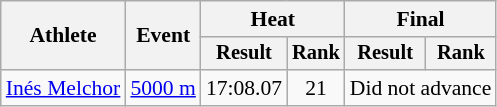<table class=wikitable style="font-size:90%">
<tr>
<th rowspan="2">Athlete</th>
<th rowspan="2">Event</th>
<th colspan="2">Heat</th>
<th colspan="2">Final</th>
</tr>
<tr style="font-size:95%">
<th>Result</th>
<th>Rank</th>
<th>Result</th>
<th>Rank</th>
</tr>
<tr align=center>
<td align=left><a href='#'>Inés Melchor</a></td>
<td align=left><a href='#'>5000 m</a></td>
<td>17:08.07</td>
<td>21</td>
<td colspan=2>Did not advance</td>
</tr>
</table>
